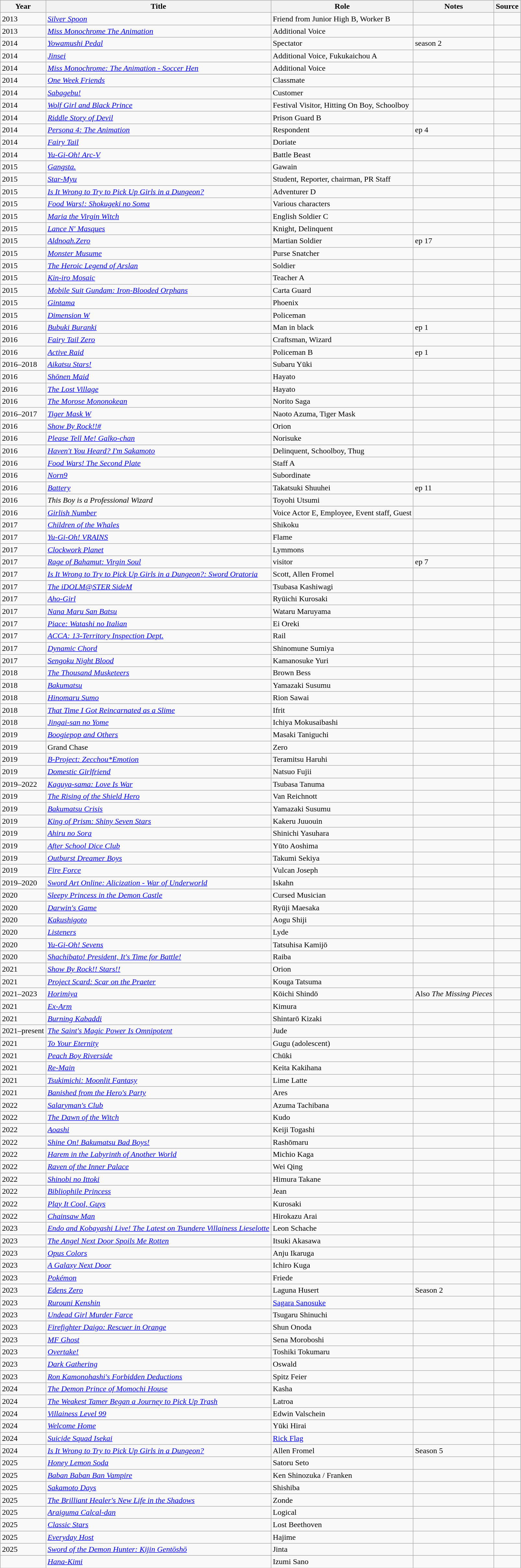<table class="wikitable sortable plainrowheaders">
<tr>
<th>Year</th>
<th>Title</th>
<th>Role</th>
<th class="unsortable">Notes</th>
<th class="unsortable">Source</th>
</tr>
<tr>
<td>2013</td>
<td><em><a href='#'>Silver Spoon</a></em></td>
<td>Friend from Junior High B, Worker B</td>
<td></td>
<td></td>
</tr>
<tr>
<td>2013</td>
<td><em><a href='#'>Miss Monochrome The Animation</a></em></td>
<td>Additional Voice</td>
<td></td>
<td></td>
</tr>
<tr>
<td>2014</td>
<td><em><a href='#'>Yowamushi Pedal</a></em></td>
<td>Spectator</td>
<td>season 2</td>
<td></td>
</tr>
<tr>
<td>2014</td>
<td><em><a href='#'>Jinsei</a></em></td>
<td>Additional Voice, Fukukaichou A</td>
<td></td>
<td></td>
</tr>
<tr>
<td>2014</td>
<td><em><a href='#'>Miss Monochrome: The Animation - Soccer Hen</a></em></td>
<td>Additional Voice</td>
<td></td>
<td></td>
</tr>
<tr>
<td>2014</td>
<td><em><a href='#'>One Week Friends</a></em></td>
<td>Classmate</td>
<td></td>
<td></td>
</tr>
<tr>
<td>2014</td>
<td><em><a href='#'>Sabagebu!</a></em></td>
<td>Customer</td>
<td></td>
<td></td>
</tr>
<tr>
<td>2014</td>
<td><em><a href='#'>Wolf Girl and Black Prince</a></em></td>
<td>Festival Visitor, Hitting On Boy, Schoolboy</td>
<td></td>
<td></td>
</tr>
<tr>
<td>2014</td>
<td><em><a href='#'>Riddle Story of Devil</a></em></td>
<td>Prison Guard B</td>
<td></td>
<td></td>
</tr>
<tr>
<td>2014</td>
<td><em><a href='#'>Persona 4: The Animation</a></em></td>
<td>Respondent</td>
<td>ep 4</td>
<td></td>
</tr>
<tr>
<td>2014</td>
<td><em><a href='#'>Fairy Tail</a></em></td>
<td>Doriate</td>
<td></td>
<td></td>
</tr>
<tr>
<td>2014</td>
<td><em><a href='#'>Yu-Gi-Oh! Arc-V</a></em></td>
<td>Battle Beast</td>
<td></td>
<td></td>
</tr>
<tr>
<td>2015</td>
<td><em><a href='#'>Gangsta.</a></em></td>
<td>Gawain</td>
<td></td>
<td></td>
</tr>
<tr>
<td>2015</td>
<td><em><a href='#'>Star-Myu</a></em></td>
<td>Student, Reporter, chairman, PR Staff</td>
<td></td>
<td></td>
</tr>
<tr>
<td>2015</td>
<td><em> <a href='#'>Is It Wrong to Try to Pick Up Girls in a Dungeon?</a> </em></td>
<td>Adventurer D</td>
<td></td>
<td></td>
</tr>
<tr>
<td>2015</td>
<td><em><a href='#'>Food Wars!: Shokugeki no Soma</a></em></td>
<td>Various characters</td>
<td></td>
<td></td>
</tr>
<tr>
<td>2015</td>
<td><em><a href='#'>Maria the Virgin Witch</a></em></td>
<td>English Soldier C</td>
<td></td>
<td></td>
</tr>
<tr>
<td>2015</td>
<td><em><a href='#'>Lance N' Masques</a></em></td>
<td>Knight, Delinquent</td>
<td></td>
<td></td>
</tr>
<tr>
<td>2015</td>
<td><em><a href='#'>Aldnoah.Zero</a></em></td>
<td>Martian Soldier</td>
<td>ep 17</td>
<td></td>
</tr>
<tr>
<td>2015</td>
<td><em><a href='#'>Monster Musume</a></em></td>
<td>Purse Snatcher</td>
<td></td>
<td></td>
</tr>
<tr>
<td>2015</td>
<td><em><a href='#'>The Heroic Legend of Arslan</a></em></td>
<td>Soldier</td>
<td></td>
<td></td>
</tr>
<tr>
<td>2015</td>
<td><em><a href='#'>Kin-iro Mosaic</a></em></td>
<td>Teacher A</td>
<td></td>
<td></td>
</tr>
<tr>
<td>2015</td>
<td><em><a href='#'>Mobile Suit Gundam: Iron-Blooded Orphans</a> </em></td>
<td>Carta Guard</td>
<td></td>
<td></td>
</tr>
<tr>
<td>2015</td>
<td><em><a href='#'>Gintama</a> </em></td>
<td>Phoenix</td>
<td></td>
<td></td>
</tr>
<tr>
<td>2015</td>
<td><em><a href='#'>Dimension W</a></em></td>
<td>Policeman</td>
<td></td>
<td></td>
</tr>
<tr>
<td>2016</td>
<td><em><a href='#'>Bubuki Buranki</a></em></td>
<td>Man in black</td>
<td>ep 1</td>
<td></td>
</tr>
<tr>
<td>2016</td>
<td><em><a href='#'>Fairy Tail Zero</a></em></td>
<td>Craftsman, Wizard</td>
<td></td>
<td></td>
</tr>
<tr>
<td>2016</td>
<td><em><a href='#'>Active Raid</a></em></td>
<td>Policeman B</td>
<td>ep 1</td>
<td></td>
</tr>
<tr>
<td>2016–2018</td>
<td><em><a href='#'>Aikatsu Stars!</a></em></td>
<td>Subaru Yūki</td>
<td></td>
<td></td>
</tr>
<tr>
<td>2016</td>
<td><em><a href='#'>Shōnen Maid</a></em></td>
<td>Hayato</td>
<td></td>
<td></td>
</tr>
<tr>
<td>2016</td>
<td><em><a href='#'>The Lost Village</a></em></td>
<td>Hayato</td>
<td></td>
<td></td>
</tr>
<tr>
<td>2016</td>
<td><em><a href='#'>The Morose Mononokean</a></em></td>
<td>Norito Saga</td>
<td></td>
<td></td>
</tr>
<tr>
<td>2016–2017</td>
<td><em><a href='#'>Tiger Mask W</a></em></td>
<td>Naoto Azuma, Tiger Mask</td>
<td></td>
<td></td>
</tr>
<tr>
<td>2016</td>
<td><em><a href='#'>Show By Rock!!#</a></em></td>
<td>Orion</td>
<td></td>
<td></td>
</tr>
<tr>
<td>2016</td>
<td><em><a href='#'>Please Tell Me! Galko-chan</a></em></td>
<td>Norisuke</td>
<td></td>
<td></td>
</tr>
<tr>
<td>2016</td>
<td><em><a href='#'>Haven't You Heard? I'm Sakamoto</a></em></td>
<td>Delinquent, Schoolboy,  Thug</td>
<td></td>
<td></td>
</tr>
<tr>
<td>2016</td>
<td><em><a href='#'>Food Wars! The Second Plate</a></em></td>
<td>Staff A</td>
<td></td>
<td></td>
</tr>
<tr>
<td>2016</td>
<td><em><a href='#'>Norn9</a></em></td>
<td>Subordinate</td>
<td></td>
<td></td>
</tr>
<tr>
<td>2016</td>
<td><em><a href='#'>Battery</a></em></td>
<td>Takatsuki Shuuhei</td>
<td>ep 11</td>
<td></td>
</tr>
<tr>
<td>2016</td>
<td><em>This Boy is a Professional Wizard</em></td>
<td>Toyohi Utsumi</td>
<td></td>
<td></td>
</tr>
<tr>
<td>2016</td>
<td><em><a href='#'>Girlish Number</a></em></td>
<td>Voice Actor E, Employee, Event staff, Guest</td>
<td></td>
<td></td>
</tr>
<tr>
<td>2017</td>
<td><em><a href='#'>Children of the Whales</a></em></td>
<td>Shikoku</td>
<td></td>
<td></td>
</tr>
<tr>
<td>2017</td>
<td><em><a href='#'>Yu-Gi-Oh! VRAINS</a></em></td>
<td>Flame</td>
<td></td>
<td></td>
</tr>
<tr>
<td>2017</td>
<td><em><a href='#'>Clockwork Planet</a></em></td>
<td>Lymmons</td>
<td></td>
<td></td>
</tr>
<tr>
<td>2017</td>
<td><em><a href='#'>Rage of Bahamut: Virgin Soul</a></em></td>
<td>visitor</td>
<td>ep 7</td>
<td></td>
</tr>
<tr>
<td>2017</td>
<td><em><a href='#'>Is It Wrong to Try to Pick Up Girls in a Dungeon?: Sword Oratoria</a></em></td>
<td>Scott, Allen Fromel</td>
<td></td>
<td></td>
</tr>
<tr>
<td>2017</td>
<td><em><a href='#'>The iDOLM@STER SideM</a></em></td>
<td>Tsubasa Kashiwagi</td>
<td></td>
<td></td>
</tr>
<tr>
<td>2017</td>
<td><em><a href='#'>Aho-Girl</a></em></td>
<td>Ryūichi Kurosaki</td>
<td></td>
<td></td>
</tr>
<tr>
<td>2017</td>
<td><em><a href='#'>Nana Maru San Batsu</a></em></td>
<td>Wataru Maruyama</td>
<td></td>
<td></td>
</tr>
<tr>
<td>2017</td>
<td><em><a href='#'>Piace: Watashi no Italian</a></em></td>
<td>Ei Oreki</td>
<td></td>
<td></td>
</tr>
<tr>
<td>2017</td>
<td><em><a href='#'>ACCA: 13-Territory Inspection Dept.</a></em></td>
<td>Rail</td>
<td></td>
<td></td>
</tr>
<tr>
<td>2017</td>
<td><em><a href='#'>Dynamic Chord</a></em></td>
<td>Shinomune Sumiya</td>
<td></td>
<td></td>
</tr>
<tr>
<td>2017</td>
<td><em><a href='#'>Sengoku Night Blood</a> </em></td>
<td>Kamanosuke Yuri</td>
<td></td>
<td></td>
</tr>
<tr>
<td>2018</td>
<td><em><a href='#'>The Thousand Musketeers</a></em></td>
<td>Brown Bess</td>
<td></td>
<td></td>
</tr>
<tr>
<td>2018</td>
<td><em><a href='#'>Bakumatsu</a></em></td>
<td>Yamazaki Susumu</td>
<td></td>
<td></td>
</tr>
<tr>
<td>2018</td>
<td><em><a href='#'>Hinomaru Sumo</a></em></td>
<td>Rion Sawai</td>
<td></td>
<td></td>
</tr>
<tr>
<td>2018</td>
<td><em><a href='#'>That Time I Got Reincarnated as a Slime</a></em></td>
<td>Ifrit</td>
<td></td>
<td></td>
</tr>
<tr>
<td>2018</td>
<td><em><a href='#'>Jingai-san no Yome</a></em></td>
<td>Ichiya Mokusaibashi</td>
<td></td>
<td></td>
</tr>
<tr>
<td>2019</td>
<td><em><a href='#'>Boogiepop and Others</a></em></td>
<td>Masaki Taniguchi</td>
<td></td>
<td></td>
</tr>
<tr>
<td>2019</td>
<td>Grand Chase</td>
<td>Zero</td>
<td></td>
<td></td>
</tr>
<tr>
<td>2019</td>
<td><em><a href='#'>B-Project: Zecchou*Emotion</a></em></td>
<td>Teramitsu Haruhi</td>
<td></td>
<td></td>
</tr>
<tr>
<td>2019</td>
<td><em><a href='#'>Domestic Girlfriend</a></em></td>
<td>Natsuo Fujii</td>
<td></td>
<td></td>
</tr>
<tr>
<td>2019–2022</td>
<td><em><a href='#'>Kaguya-sama: Love Is War</a></em></td>
<td>Tsubasa Tanuma</td>
<td></td>
<td></td>
</tr>
<tr>
<td>2019</td>
<td><em><a href='#'>The Rising of the Shield Hero</a></em></td>
<td>Van Reichnott</td>
<td></td>
<td></td>
</tr>
<tr>
<td>2019</td>
<td><em><a href='#'>Bakumatsu Crisis</a></em></td>
<td>Yamazaki Susumu</td>
<td></td>
<td></td>
</tr>
<tr>
<td>2019</td>
<td><em><a href='#'>King of Prism: Shiny Seven Stars</a></em></td>
<td>Kakeru Juuouin</td>
<td></td>
<td></td>
</tr>
<tr>
<td>2019</td>
<td><em><a href='#'>Ahiru no Sora</a></em></td>
<td>Shinichi Yasuhara</td>
<td></td>
<td></td>
</tr>
<tr>
<td>2019</td>
<td><em><a href='#'>After School Dice Club</a></em></td>
<td>Yūto Aoshima</td>
<td></td>
<td></td>
</tr>
<tr>
<td>2019</td>
<td><em><a href='#'>Outburst Dreamer Boys</a></em></td>
<td>Takumi Sekiya</td>
<td></td>
<td></td>
</tr>
<tr>
<td>2019</td>
<td><em><a href='#'>Fire Force</a></em></td>
<td>Vulcan Joseph</td>
<td></td>
<td></td>
</tr>
<tr>
<td>2019–2020</td>
<td><em><a href='#'>Sword Art Online: Alicization - War of Underworld</a></em></td>
<td>Iskahn</td>
<td></td>
<td></td>
</tr>
<tr>
<td>2020</td>
<td><em><a href='#'>Sleepy Princess in the Demon Castle</a></em></td>
<td>Cursed Musician</td>
<td></td>
</tr>
<tr>
<td>2020</td>
<td><em><a href='#'>Darwin's Game</a></em></td>
<td>Ryūji Maesaka</td>
<td></td>
<td></td>
</tr>
<tr>
<td>2020</td>
<td><em><a href='#'>Kakushigoto</a></em></td>
<td>Aogu Shiji</td>
<td></td>
<td></td>
</tr>
<tr>
<td>2020</td>
<td><em><a href='#'>Listeners</a></em></td>
<td>Lyde</td>
<td></td>
<td></td>
</tr>
<tr>
<td>2020</td>
<td><em><a href='#'>Yu-Gi-Oh! Sevens</a></em></td>
<td>Tatsuhisa Kamijō</td>
<td></td>
<td></td>
</tr>
<tr>
<td>2020</td>
<td><em><a href='#'>Shachibato! President, It's Time for Battle!</a></em></td>
<td>Raiba</td>
<td></td>
<td></td>
</tr>
<tr>
<td>2021</td>
<td><em><a href='#'>Show By Rock!! Stars!!</a></em></td>
<td>Orion</td>
<td></td>
<td></td>
</tr>
<tr>
<td>2021</td>
<td><em><a href='#'>Project Scard: Scar on the Praeter</a></em></td>
<td>Kouga Tatsuma</td>
<td></td>
<td></td>
</tr>
<tr>
<td>2021–2023</td>
<td><em><a href='#'>Horimiya</a></em></td>
<td>Kōichi Shindō</td>
<td>Also <em>The Missing Pieces</em></td>
<td></td>
</tr>
<tr>
<td>2021</td>
<td><em><a href='#'>Ex-Arm</a></em></td>
<td>Kimura</td>
<td></td>
<td></td>
</tr>
<tr>
<td>2021</td>
<td><em><a href='#'>Burning Kabaddi</a></em></td>
<td>Shintarō Kizaki</td>
<td></td>
<td></td>
</tr>
<tr>
<td>2021–present</td>
<td><em><a href='#'>The Saint's Magic Power Is Omnipotent</a></em></td>
<td>Jude</td>
<td></td>
<td></td>
</tr>
<tr>
<td>2021</td>
<td><em><a href='#'>To Your Eternity</a></em></td>
<td>Gugu (adolescent)</td>
<td></td>
<td></td>
</tr>
<tr>
<td>2021</td>
<td><em><a href='#'>Peach Boy Riverside</a></em></td>
<td>Chūki</td>
<td></td>
<td></td>
</tr>
<tr>
<td>2021</td>
<td><em><a href='#'>Re-Main</a></em></td>
<td>Keita Kakihana</td>
<td></td>
<td></td>
</tr>
<tr>
<td>2021</td>
<td><em><a href='#'>Tsukimichi: Moonlit Fantasy</a></em></td>
<td>Lime Latte</td>
<td></td>
<td></td>
</tr>
<tr>
<td>2021</td>
<td><em><a href='#'>Banished from the Hero's Party</a></em></td>
<td>Ares</td>
<td></td>
<td></td>
</tr>
<tr>
<td>2022</td>
<td><em><a href='#'>Salaryman's Club</a></em></td>
<td>Azuma Tachibana</td>
<td></td>
<td></td>
</tr>
<tr>
<td>2022</td>
<td><em><a href='#'>The Dawn of the Witch</a></em></td>
<td>Kudo</td>
<td></td>
<td></td>
</tr>
<tr>
<td>2022</td>
<td><em><a href='#'>Aoashi</a></em></td>
<td>Keiji Togashi</td>
<td></td>
<td></td>
</tr>
<tr>
<td>2022</td>
<td><em><a href='#'>Shine On! Bakumatsu Bad Boys!</a></em></td>
<td>Rashōmaru</td>
<td></td>
<td></td>
</tr>
<tr>
<td>2022</td>
<td><em><a href='#'>Harem in the Labyrinth of Another World</a></em></td>
<td>Michio Kaga</td>
<td></td>
<td></td>
</tr>
<tr>
<td>2022</td>
<td><em><a href='#'>Raven of the Inner Palace</a></em></td>
<td>Wei Qing</td>
<td></td>
<td></td>
</tr>
<tr>
<td>2022</td>
<td><em><a href='#'>Shinobi no Ittoki</a></em></td>
<td>Himura Takane</td>
<td></td>
<td></td>
</tr>
<tr>
<td>2022</td>
<td><em><a href='#'>Bibliophile Princess</a></em></td>
<td>Jean</td>
<td></td>
<td></td>
</tr>
<tr>
<td>2022</td>
<td><em><a href='#'>Play It Cool, Guys</a></em></td>
<td>Kurosaki</td>
<td></td>
<td></td>
</tr>
<tr>
<td>2022</td>
<td><em><a href='#'>Chainsaw Man</a></em></td>
<td>Hirokazu Arai</td>
<td></td>
<td></td>
</tr>
<tr>
<td>2023</td>
<td><em><a href='#'>Endo and Kobayashi Live! The Latest on Tsundere Villainess Lieselotte</a></em></td>
<td>Leon Schache</td>
<td></td>
<td></td>
</tr>
<tr>
<td>2023</td>
<td><em><a href='#'>The Angel Next Door Spoils Me Rotten</a></em></td>
<td>Itsuki Akasawa</td>
<td></td>
<td></td>
</tr>
<tr>
<td>2023</td>
<td><em><a href='#'>Opus Colors</a></em></td>
<td>Anju Ikaruga</td>
<td></td>
<td></td>
</tr>
<tr>
<td>2023</td>
<td><em><a href='#'>A Galaxy Next Door</a></em></td>
<td>Ichiro Kuga</td>
<td></td>
<td></td>
</tr>
<tr>
<td>2023</td>
<td><em><a href='#'>Pokémon</a></em></td>
<td>Friede</td>
<td></td>
<td></td>
</tr>
<tr>
<td>2023</td>
<td><em><a href='#'>Edens Zero</a></em></td>
<td>Laguna Husert</td>
<td>Season 2</td>
<td></td>
</tr>
<tr>
<td>2023</td>
<td><em><a href='#'>Rurouni Kenshin</a></em></td>
<td><a href='#'>Sagara Sanosuke</a></td>
<td></td>
<td></td>
</tr>
<tr>
<td>2023</td>
<td><em><a href='#'>Undead Girl Murder Farce</a></em></td>
<td>Tsugaru Shinuchi</td>
<td></td>
<td></td>
</tr>
<tr>
<td>2023</td>
<td><em><a href='#'>Firefighter Daigo: Rescuer in Orange</a></em></td>
<td>Shun Onoda</td>
<td></td>
<td></td>
</tr>
<tr>
<td>2023</td>
<td><em><a href='#'>MF Ghost</a></em></td>
<td>Sena Moroboshi</td>
<td></td>
<td></td>
</tr>
<tr>
<td>2023</td>
<td><em><a href='#'>Overtake!</a></em></td>
<td>Toshiki Tokumaru</td>
<td></td>
<td></td>
</tr>
<tr>
<td>2023</td>
<td><em><a href='#'>Dark Gathering</a></em></td>
<td>Oswald</td>
<td></td>
<td></td>
</tr>
<tr>
<td>2023</td>
<td><em><a href='#'>Ron Kamonohashi's Forbidden Deductions</a></em></td>
<td>Spitz Feier</td>
<td></td>
<td></td>
</tr>
<tr>
<td>2024</td>
<td><em><a href='#'>The Demon Prince of Momochi House</a></em></td>
<td>Kasha</td>
<td></td>
<td></td>
</tr>
<tr>
<td>2024</td>
<td><em><a href='#'>The Weakest Tamer Began a Journey to Pick Up Trash</a></em></td>
<td>Latroa</td>
<td></td>
<td></td>
</tr>
<tr>
<td>2024</td>
<td><em><a href='#'>Villainess Level 99</a></em></td>
<td>Edwin Valschein</td>
<td></td>
<td></td>
</tr>
<tr>
<td>2024</td>
<td><em><a href='#'>Welcome Home</a></em></td>
<td>Yūki Hirai</td>
<td></td>
<td></td>
</tr>
<tr>
<td>2024</td>
<td><em><a href='#'>Suicide Squad Isekai</a></em></td>
<td><a href='#'>Rick Flag</a></td>
<td></td>
<td></td>
</tr>
<tr>
<td>2024</td>
<td><em><a href='#'>Is It Wrong to Try to Pick Up Girls in a Dungeon?</a></em></td>
<td>Allen Fromel</td>
<td>Season 5</td>
<td></td>
</tr>
<tr>
<td>2025</td>
<td><em><a href='#'>Honey Lemon Soda</a></em></td>
<td>Satoru Seto</td>
<td></td>
<td></td>
</tr>
<tr>
<td>2025</td>
<td><em><a href='#'>Baban Baban Ban Vampire</a></em></td>
<td>Ken Shinozuka / Franken</td>
<td></td>
<td></td>
</tr>
<tr>
<td>2025</td>
<td><em><a href='#'>Sakamoto Days</a></em></td>
<td>Shishiba</td>
<td></td>
<td></td>
</tr>
<tr>
<td>2025</td>
<td><em><a href='#'>The Brilliant Healer's New Life in the Shadows</a></em></td>
<td>Zonde</td>
<td></td>
<td></td>
</tr>
<tr>
<td>2025</td>
<td><em><a href='#'>Araiguma Calcal-dan</a></em></td>
<td>Logical</td>
<td></td>
<td></td>
</tr>
<tr>
<td>2025</td>
<td><em><a href='#'>Classic Stars</a></em></td>
<td>Lost Beethoven</td>
<td></td>
<td></td>
</tr>
<tr>
<td>2025</td>
<td><em><a href='#'>Everyday Host</a></em></td>
<td>Hajime</td>
<td></td>
<td></td>
</tr>
<tr>
<td>2025</td>
<td><em><a href='#'>Sword of the Demon Hunter: Kijin Gentōshō</a></em></td>
<td>Jinta</td>
<td></td>
<td></td>
</tr>
<tr>
<td></td>
<td><em><a href='#'>Hana-Kimi</a></em></td>
<td>Izumi Sano</td>
<td></td>
<td></td>
</tr>
</table>
